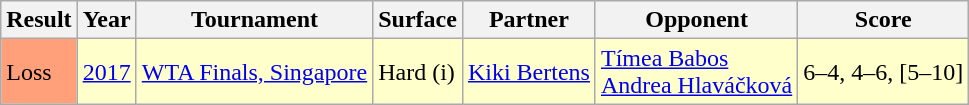<table class="sortable wikitable">
<tr>
<th>Result</th>
<th>Year</th>
<th>Tournament</th>
<th>Surface</th>
<th>Partner</th>
<th>Opponent</th>
<th>Score</th>
</tr>
<tr style="background:#FFC;">
<td bgcolor=FFA07A>Loss</td>
<td><a href='#'>2017</a></td>
<td><a href='#'>WTA Finals, Singapore</a></td>
<td>Hard (i)</td>
<td> <a href='#'>Kiki Bertens</a></td>
<td> <a href='#'>Tímea Babos</a> <br>  <a href='#'>Andrea Hlaváčková</a></td>
<td>6–4, 4–6, [5–10]</td>
</tr>
</table>
